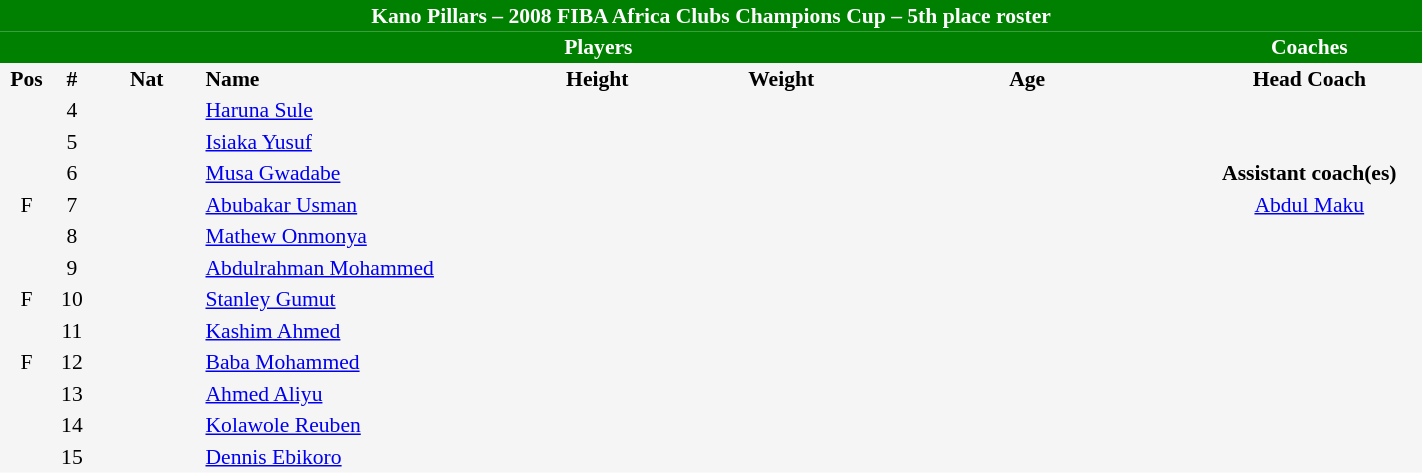<table border=0 cellpadding=2 cellspacing=0  |- bgcolor=#f5f5f5 style="text-align:center; font-size:90%;" width=75%>
<tr>
<td colspan="8" style="background: green; color: white"><strong>Kano Pillars – 2008 FIBA Africa Clubs Champions Cup – 5th place roster</strong></td>
</tr>
<tr>
<td colspan="7" style="background: green; color: white"><strong>Players</strong></td>
<td style="background: green; color: white"><strong>Coaches</strong></td>
</tr>
<tr style="background=#f5f5f5; color: black">
<th width=5px>Pos</th>
<th width=5px>#</th>
<th width=50px>Nat</th>
<th width=135px align=left>Name</th>
<th width=100px>Height</th>
<th width=70px>Weight</th>
<th width=160px>Age</th>
<th width=105px>Head Coach</th>
</tr>
<tr>
<td></td>
<td>4</td>
<td></td>
<td align=left><a href='#'>Haruna Sule</a></td>
<td></td>
<td></td>
<td><span></span></td>
<td> <a href='#'></a></td>
</tr>
<tr>
<td></td>
<td>5</td>
<td></td>
<td align=left><a href='#'>Isiaka Yusuf</a></td>
<td></td>
<td></td>
<td><span></span></td>
</tr>
<tr>
<td></td>
<td>6</td>
<td></td>
<td align=left><a href='#'>Musa Gwadabe</a></td>
<td></td>
<td></td>
<td><span></span></td>
<td><strong>Assistant coach(es)</strong></td>
</tr>
<tr>
<td>F</td>
<td>7</td>
<td></td>
<td align=left><a href='#'>Abubakar Usman</a></td>
<td><span></span></td>
<td></td>
<td><span></span></td>
<td> <a href='#'>Abdul Maku</a></td>
</tr>
<tr>
<td></td>
<td>8</td>
<td></td>
<td align=left><a href='#'>Mathew Onmonya</a></td>
<td><span></span></td>
<td></td>
<td><span></span></td>
</tr>
<tr>
<td></td>
<td>9</td>
<td></td>
<td align=left><a href='#'>Abdulrahman Mohammed</a></td>
<td><span></span></td>
<td></td>
<td><span></span></td>
</tr>
<tr>
<td>F</td>
<td>10</td>
<td></td>
<td align=left><a href='#'>Stanley Gumut</a></td>
<td><span></span></td>
<td><span></span></td>
<td><span></span></td>
</tr>
<tr>
<td></td>
<td>11</td>
<td></td>
<td align=left><a href='#'>Kashim Ahmed</a></td>
<td></td>
<td></td>
<td><span></span></td>
</tr>
<tr>
<td>F</td>
<td>12</td>
<td></td>
<td align=left><a href='#'>Baba Mohammed</a></td>
<td><span></span></td>
<td></td>
<td><span></span></td>
</tr>
<tr>
<td></td>
<td>13</td>
<td></td>
<td align=left><a href='#'>Ahmed Aliyu</a></td>
<td></td>
<td></td>
<td><span></span></td>
</tr>
<tr>
<td></td>
<td>14</td>
<td></td>
<td align=left><a href='#'>Kolawole Reuben</a></td>
<td></td>
<td></td>
<td><span></span></td>
</tr>
<tr>
<td></td>
<td>15</td>
<td></td>
<td align=left><a href='#'>Dennis Ebikoro</a></td>
<td></td>
<td></td>
<td><span></span></td>
</tr>
</table>
